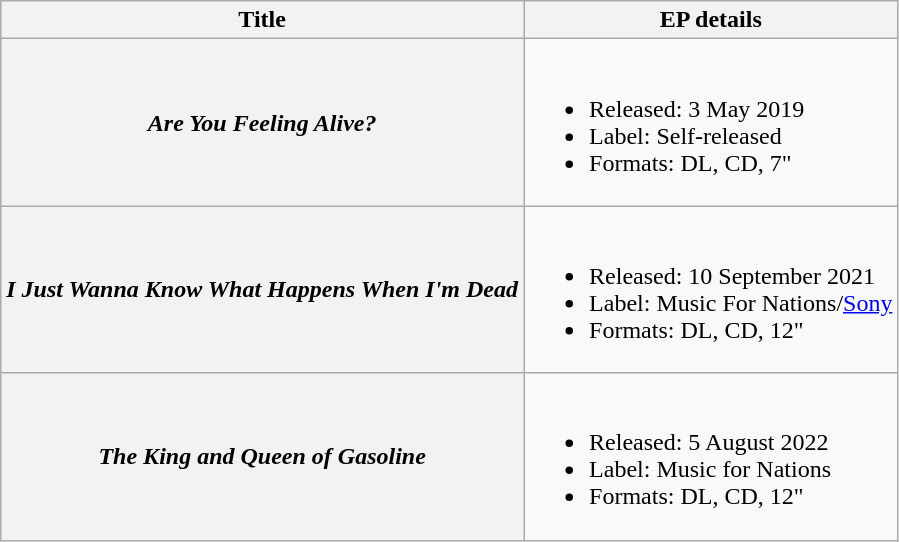<table class="wikitable plainrowheaders">
<tr>
<th scope="col">Title</th>
<th scope="col">EP details</th>
</tr>
<tr>
<th scope="row"><em>Are You Feeling Alive?</em></th>
<td><br><ul><li>Released: 3 May 2019</li><li>Label: Self-released</li><li>Formats: DL, CD, 7"</li></ul></td>
</tr>
<tr>
<th scope="row"><em>I Just Wanna Know What Happens When I'm Dead</em></th>
<td><br><ul><li>Released: 10 September 2021</li><li>Label: Music For Nations/<a href='#'>Sony</a></li><li>Formats: DL, CD, 12"</li></ul></td>
</tr>
<tr>
<th scope="row"><em>The King and Queen of Gasoline</em></th>
<td><br><ul><li>Released: 5 August 2022</li><li>Label: Music for Nations</li><li>Formats: DL, CD, 12"</li></ul></td>
</tr>
</table>
